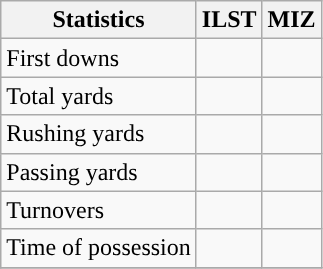<table class="wikitable" style="float: left;">
<tr>
<th>Statistics</th>
<th>ILST</th>
<th>MIZ</th>
</tr>
<tr>
<td>First downs</td>
<td></td>
<td></td>
</tr>
<tr>
<td>Total yards</td>
<td></td>
<td></td>
</tr>
<tr>
<td>Rushing yards</td>
<td></td>
<td></td>
</tr>
<tr>
<td>Passing yards</td>
<td></td>
<td></td>
</tr>
<tr>
<td>Turnovers</td>
<td></td>
<td></td>
</tr>
<tr>
<td>Time of possession</td>
<td></td>
<td></td>
</tr>
<tr>
</tr>
</table>
